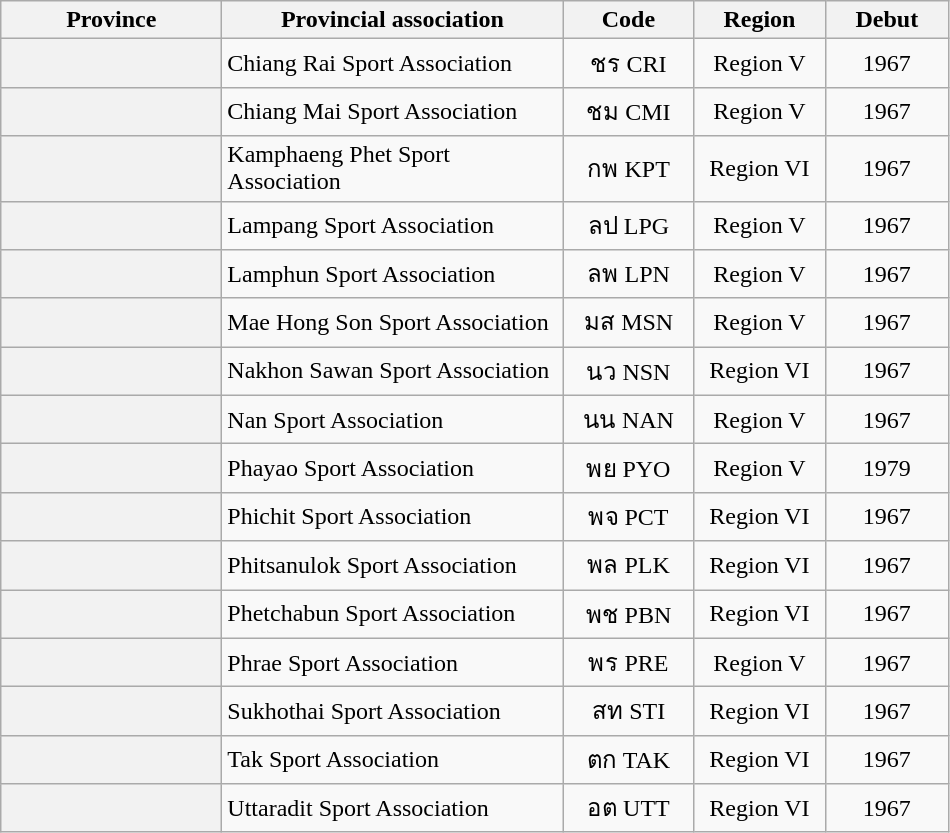<table class="wikitable sortable">
<tr>
<th style="width:140px;">Province</th>
<th style="width:220px;">Provincial association</th>
<th style="width:80px;">Code</th>
<th style="width:80px;">Region</th>
<th style="width:75px;">Debut</th>
</tr>
<tr>
<th style="text-align: left;"></th>
<td>Chiang Rai Sport Association</td>
<td align=center>ชร CRI</td>
<td align=center>Region V</td>
<td align=center>1967</td>
</tr>
<tr>
<th style="text-align: left;"></th>
<td>Chiang Mai Sport Association</td>
<td align=center>ชม CMI</td>
<td align=center>Region V</td>
<td align=center>1967</td>
</tr>
<tr>
<th style="text-align: left;"></th>
<td>Kamphaeng Phet Sport Association</td>
<td align=center>กพ KPT</td>
<td align=center>Region VI</td>
<td align=center>1967</td>
</tr>
<tr>
<th style="text-align: left;"></th>
<td>Lampang Sport Association</td>
<td align=center>ลป LPG</td>
<td align=center>Region V</td>
<td align=center>1967</td>
</tr>
<tr>
<th style="text-align: left;"></th>
<td>Lamphun Sport Association</td>
<td align=center>ลพ LPN</td>
<td align=center>Region V</td>
<td align=center>1967</td>
</tr>
<tr>
<th style="text-align: left;"></th>
<td>Mae Hong Son Sport Association</td>
<td align=center>มส MSN</td>
<td align=center>Region V</td>
<td align=center>1967</td>
</tr>
<tr>
<th style="text-align: left;"></th>
<td>Nakhon Sawan Sport Association</td>
<td align=center>นว NSN</td>
<td align=center>Region VI</td>
<td align=center>1967</td>
</tr>
<tr>
<th style="text-align: left;"></th>
<td>Nan Sport Association</td>
<td align=center>นน NAN</td>
<td align=center>Region V</td>
<td align=center>1967</td>
</tr>
<tr>
<th style="text-align: left;"></th>
<td>Phayao Sport Association</td>
<td align=center>พย PYO</td>
<td align=center>Region V</td>
<td align=center>1979</td>
</tr>
<tr>
<th style="text-align: left;"></th>
<td>Phichit Sport Association</td>
<td align=center>พจ PCT</td>
<td align=center>Region VI</td>
<td align=center>1967</td>
</tr>
<tr>
<th style="text-align: left;"></th>
<td>Phitsanulok Sport Association</td>
<td align=center>พล PLK</td>
<td align=center>Region VI</td>
<td align=center>1967</td>
</tr>
<tr>
<th style="text-align: left;"></th>
<td>Phetchabun Sport Association</td>
<td align=center>พช PBN</td>
<td align=center>Region VI</td>
<td align=center>1967</td>
</tr>
<tr>
<th style="text-align: left;"></th>
<td>Phrae Sport Association</td>
<td align=center>พร PRE</td>
<td align=center>Region V</td>
<td align=center>1967</td>
</tr>
<tr>
<th style="text-align: left;"></th>
<td>Sukhothai Sport Association</td>
<td align=center>สท STI</td>
<td align=center>Region VI</td>
<td align=center>1967</td>
</tr>
<tr>
<th style="text-align: left;"></th>
<td>Tak Sport Association</td>
<td align=center>ตก TAK</td>
<td align=center>Region VI</td>
<td align=center>1967</td>
</tr>
<tr>
<th style="text-align: left;"></th>
<td>Uttaradit Sport Association</td>
<td align=center>อต UTT</td>
<td align=center>Region VI</td>
<td align=center>1967</td>
</tr>
</table>
